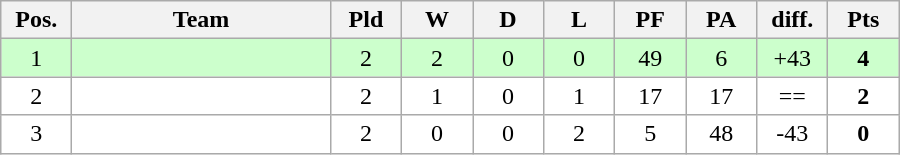<table class="wikitable" style="text-align: center;">
<tr>
<th width=40>Pos.</th>
<th width=165>Team</th>
<th width=40>Pld</th>
<th width=40>W</th>
<th width=40>D</th>
<th width=40>L</th>
<th width=40>PF</th>
<th width=40>PA</th>
<th width=40>diff.</th>
<th width=40>Pts</th>
</tr>
<tr bgcolor=#ccffcc align=center>
<td>1</td>
<td align=left></td>
<td>2</td>
<td>2</td>
<td>0</td>
<td>0</td>
<td>49</td>
<td>6</td>
<td>+43</td>
<td><strong>4</strong></td>
</tr>
<tr bgcolor=#ffffff align=center>
<td>2</td>
<td align=left></td>
<td>2</td>
<td>1</td>
<td>0</td>
<td>1</td>
<td>17</td>
<td>17</td>
<td>==</td>
<td><strong>2</strong></td>
</tr>
<tr bgcolor=#ffffff align=center>
<td>3</td>
<td align=left></td>
<td>2</td>
<td>0</td>
<td>0</td>
<td>2</td>
<td>5</td>
<td>48</td>
<td>-43</td>
<td><strong>0</strong></td>
</tr>
</table>
